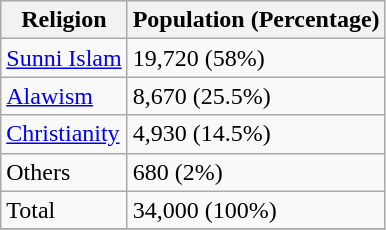<table class="wikitable">
<tr>
<th>Religion</th>
<th>Population (Percentage)</th>
</tr>
<tr>
<td><a href='#'>Sunni Islam</a></td>
<td>19,720 (58%)</td>
</tr>
<tr>
<td><a href='#'>Alawism</a></td>
<td>8,670  (25.5%)</td>
</tr>
<tr>
<td><a href='#'>Christianity</a></td>
<td>4,930 (14.5%)</td>
</tr>
<tr>
<td>Others</td>
<td>680 (2%)</td>
</tr>
<tr>
<td>Total</td>
<td>34,000 (100%)</td>
</tr>
<tr>
</tr>
</table>
